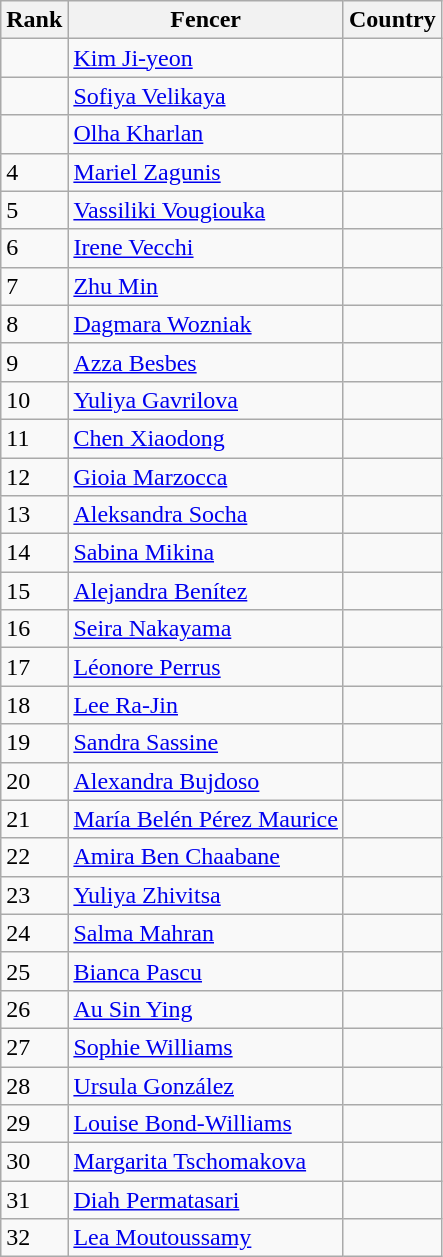<table class="wikitable sortable" style="text-align: left;">
<tr>
<th>Rank</th>
<th>Fencer</th>
<th>Country</th>
</tr>
<tr>
<td></td>
<td><a href='#'>Kim Ji-yeon</a></td>
<td></td>
</tr>
<tr>
<td></td>
<td><a href='#'>Sofiya Velikaya</a></td>
<td></td>
</tr>
<tr>
<td></td>
<td><a href='#'>Olha Kharlan</a></td>
<td></td>
</tr>
<tr>
<td>4</td>
<td><a href='#'>Mariel Zagunis</a></td>
<td></td>
</tr>
<tr>
<td>5</td>
<td><a href='#'>Vassiliki Vougiouka</a></td>
<td></td>
</tr>
<tr>
<td>6</td>
<td><a href='#'>Irene Vecchi</a></td>
<td></td>
</tr>
<tr>
<td>7</td>
<td><a href='#'>Zhu Min</a></td>
<td></td>
</tr>
<tr>
<td>8</td>
<td><a href='#'>Dagmara Wozniak</a></td>
<td></td>
</tr>
<tr>
<td>9</td>
<td><a href='#'>Azza Besbes</a></td>
<td></td>
</tr>
<tr>
<td>10</td>
<td><a href='#'>Yuliya Gavrilova</a></td>
<td></td>
</tr>
<tr>
<td>11</td>
<td><a href='#'>Chen Xiaodong</a></td>
<td></td>
</tr>
<tr>
<td>12</td>
<td><a href='#'>Gioia Marzocca</a></td>
<td></td>
</tr>
<tr>
<td>13</td>
<td><a href='#'>Aleksandra Socha</a></td>
<td></td>
</tr>
<tr>
<td>14</td>
<td><a href='#'>Sabina Mikina</a></td>
<td></td>
</tr>
<tr>
<td>15</td>
<td><a href='#'>Alejandra Benítez</a></td>
<td></td>
</tr>
<tr>
<td>16</td>
<td><a href='#'>Seira Nakayama</a></td>
<td></td>
</tr>
<tr>
<td>17</td>
<td><a href='#'>Léonore Perrus</a></td>
<td></td>
</tr>
<tr>
<td>18</td>
<td><a href='#'>Lee Ra-Jin</a></td>
<td></td>
</tr>
<tr>
<td>19</td>
<td><a href='#'>Sandra Sassine</a></td>
<td></td>
</tr>
<tr>
<td>20</td>
<td><a href='#'>Alexandra Bujdoso</a></td>
<td></td>
</tr>
<tr>
<td>21</td>
<td><a href='#'>María Belén Pérez Maurice</a></td>
<td></td>
</tr>
<tr>
<td>22</td>
<td><a href='#'>Amira Ben Chaabane</a></td>
<td></td>
</tr>
<tr>
<td>23</td>
<td><a href='#'>Yuliya Zhivitsa</a></td>
<td></td>
</tr>
<tr>
<td>24</td>
<td><a href='#'>Salma Mahran</a></td>
<td></td>
</tr>
<tr>
<td>25</td>
<td><a href='#'>Bianca Pascu</a></td>
<td></td>
</tr>
<tr>
<td>26</td>
<td><a href='#'>Au Sin Ying</a></td>
<td></td>
</tr>
<tr>
<td>27</td>
<td><a href='#'>Sophie Williams</a></td>
<td></td>
</tr>
<tr>
<td>28</td>
<td><a href='#'>Ursula González</a></td>
<td></td>
</tr>
<tr>
<td>29</td>
<td><a href='#'>Louise Bond-Williams</a></td>
<td></td>
</tr>
<tr>
<td>30</td>
<td><a href='#'>Margarita Tschomakova</a></td>
<td></td>
</tr>
<tr>
<td>31</td>
<td><a href='#'>Diah Permatasari</a></td>
<td></td>
</tr>
<tr>
<td>32</td>
<td><a href='#'>Lea Moutoussamy</a></td>
<td></td>
</tr>
</table>
